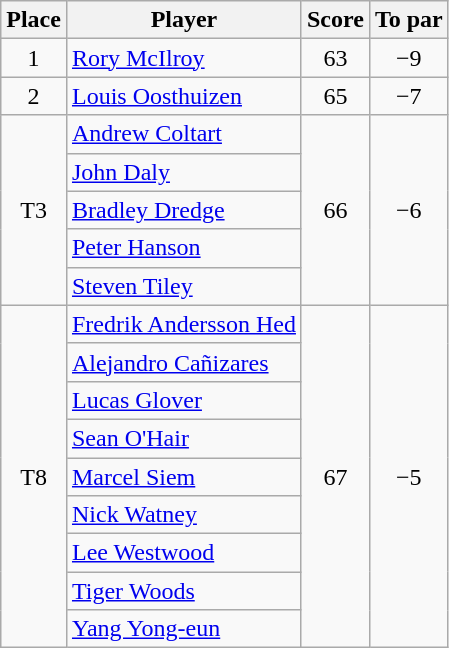<table class="wikitable">
<tr>
<th>Place</th>
<th>Player</th>
<th>Score</th>
<th>To par</th>
</tr>
<tr>
<td align=center>1</td>
<td> <a href='#'>Rory McIlroy</a></td>
<td align=center>63</td>
<td align=center>−9</td>
</tr>
<tr>
<td align=center>2</td>
<td> <a href='#'>Louis Oosthuizen</a></td>
<td align=center>65</td>
<td align=center>−7</td>
</tr>
<tr>
<td rowspan="5" align=center>T3</td>
<td> <a href='#'>Andrew Coltart</a></td>
<td rowspan="5" align=center>66</td>
<td rowspan="5" align=center>−6</td>
</tr>
<tr>
<td> <a href='#'>John Daly</a></td>
</tr>
<tr>
<td> <a href='#'>Bradley Dredge</a></td>
</tr>
<tr>
<td> <a href='#'>Peter Hanson</a></td>
</tr>
<tr>
<td> <a href='#'>Steven Tiley</a></td>
</tr>
<tr>
<td rowspan="9" align=center>T8</td>
<td> <a href='#'>Fredrik Andersson Hed</a></td>
<td rowspan="9" align=center>67</td>
<td rowspan="9" align=center>−5</td>
</tr>
<tr>
<td> <a href='#'>Alejandro Cañizares</a></td>
</tr>
<tr>
<td> <a href='#'>Lucas Glover</a></td>
</tr>
<tr>
<td> <a href='#'>Sean O'Hair</a></td>
</tr>
<tr>
<td> <a href='#'>Marcel Siem</a></td>
</tr>
<tr>
<td> <a href='#'>Nick Watney</a></td>
</tr>
<tr>
<td> <a href='#'>Lee Westwood</a></td>
</tr>
<tr>
<td> <a href='#'>Tiger Woods</a></td>
</tr>
<tr>
<td> <a href='#'>Yang Yong-eun</a></td>
</tr>
</table>
